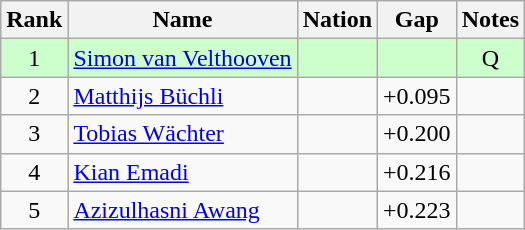<table class="wikitable sortable" style="text-align:center">
<tr>
<th>Rank</th>
<th>Name</th>
<th>Nation</th>
<th>Gap</th>
<th>Notes</th>
</tr>
<tr bgcolor=ccffcc>
<td>1</td>
<td align=left><a href='#'>Simon van Velthooven</a></td>
<td align=left></td>
<td></td>
<td>Q</td>
</tr>
<tr>
<td>2</td>
<td align=left><a href='#'>Matthijs Büchli</a></td>
<td align=left></td>
<td>+0.095</td>
<td></td>
</tr>
<tr>
<td>3</td>
<td align=left><a href='#'>Tobias Wächter</a></td>
<td align=left></td>
<td>+0.200</td>
<td></td>
</tr>
<tr>
<td>4</td>
<td align=left><a href='#'>Kian Emadi</a></td>
<td align=left></td>
<td>+0.216</td>
<td></td>
</tr>
<tr>
<td>5</td>
<td align=left><a href='#'>Azizulhasni Awang</a></td>
<td align=left></td>
<td>+0.223</td>
<td></td>
</tr>
</table>
